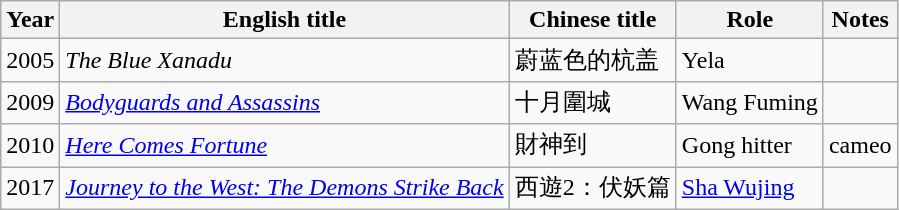<table class="wikitable sortable">
<tr>
<th>Year</th>
<th>English title</th>
<th>Chinese title</th>
<th>Role</th>
<th class="unsortable">Notes</th>
</tr>
<tr>
<td>2005</td>
<td><em>The Blue Xanadu</em></td>
<td>蔚蓝色的杭盖</td>
<td>Yela</td>
<td></td>
</tr>
<tr>
<td>2009</td>
<td><em><a href='#'>Bodyguards and Assassins</a></em></td>
<td>十月圍城</td>
<td>Wang Fuming</td>
<td></td>
</tr>
<tr>
<td>2010</td>
<td><em><a href='#'>Here Comes Fortune</a></em></td>
<td>財神到</td>
<td>Gong hitter</td>
<td>cameo</td>
</tr>
<tr>
<td>2017</td>
<td><em><a href='#'>Journey to the West: The Demons Strike Back</a></em></td>
<td>西遊2：伏妖篇</td>
<td><a href='#'>Sha Wujing</a></td>
<td></td>
</tr>
</table>
